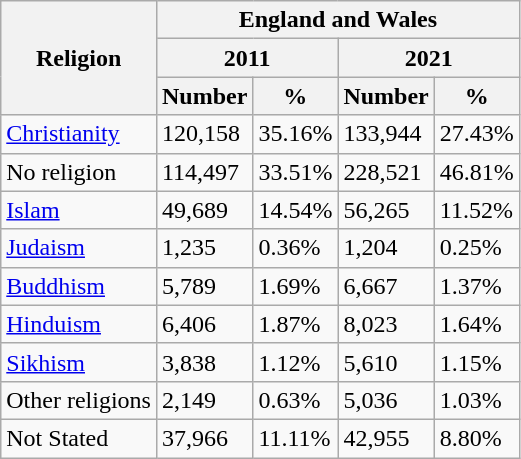<table class="sortable wikitable">
<tr>
<th rowspan="3">Religion</th>
<th colspan="4">England and Wales</th>
</tr>
<tr>
<th colspan="2">2011</th>
<th colspan="2">2021</th>
</tr>
<tr>
<th>Number</th>
<th>%</th>
<th>Number</th>
<th>%</th>
</tr>
<tr>
<td> <a href='#'>Christianity</a></td>
<td>120,158</td>
<td>35.16%</td>
<td>133,944</td>
<td>27.43%</td>
</tr>
<tr>
<td>No religion</td>
<td>114,497</td>
<td>33.51%</td>
<td>228,521</td>
<td>46.81%</td>
</tr>
<tr>
<td> <a href='#'>Islam</a></td>
<td>49,689</td>
<td>14.54%</td>
<td>56,265</td>
<td>11.52%</td>
</tr>
<tr>
<td> <a href='#'>Judaism</a></td>
<td>1,235</td>
<td>0.36%</td>
<td>1,204</td>
<td>0.25%</td>
</tr>
<tr>
<td> <a href='#'>Buddhism</a></td>
<td>5,789</td>
<td>1.69%</td>
<td>6,667</td>
<td>1.37%</td>
</tr>
<tr>
<td> <a href='#'>Hinduism</a></td>
<td>6,406</td>
<td>1.87%</td>
<td>8,023</td>
<td>1.64%</td>
</tr>
<tr>
<td> <a href='#'>Sikhism</a></td>
<td>3,838</td>
<td>1.12%</td>
<td>5,610</td>
<td>1.15%</td>
</tr>
<tr>
<td>Other religions</td>
<td>2,149</td>
<td>0.63%</td>
<td>5,036</td>
<td>1.03%</td>
</tr>
<tr>
<td>Not Stated</td>
<td>37,966</td>
<td>11.11%</td>
<td>42,955</td>
<td>8.80%</td>
</tr>
</table>
